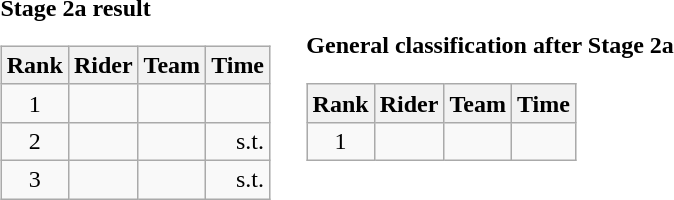<table>
<tr>
<td><strong>Stage 2a result</strong><br><table class="wikitable">
<tr>
<th scope="col">Rank</th>
<th scope="col">Rider</th>
<th scope="col">Team</th>
<th scope="col">Time</th>
</tr>
<tr>
<td style="text-align:center;">1</td>
<td></td>
<td></td>
<td style="text-align:right;"></td>
</tr>
<tr>
<td style="text-align:center;">2</td>
<td></td>
<td></td>
<td style="text-align:right;">s.t.</td>
</tr>
<tr>
<td style="text-align:center;">3</td>
<td></td>
<td></td>
<td style="text-align:right;">s.t.</td>
</tr>
</table>
</td>
<td></td>
<td><strong>General classification after Stage 2a</strong><br><table class="wikitable">
<tr>
<th scope="col">Rank</th>
<th scope="col">Rider</th>
<th scope="col">Team</th>
<th scope="col">Time</th>
</tr>
<tr>
<td style="text-align:center;">1</td>
<td></td>
<td></td>
<td style="text-align:right;"></td>
</tr>
</table>
</td>
</tr>
</table>
